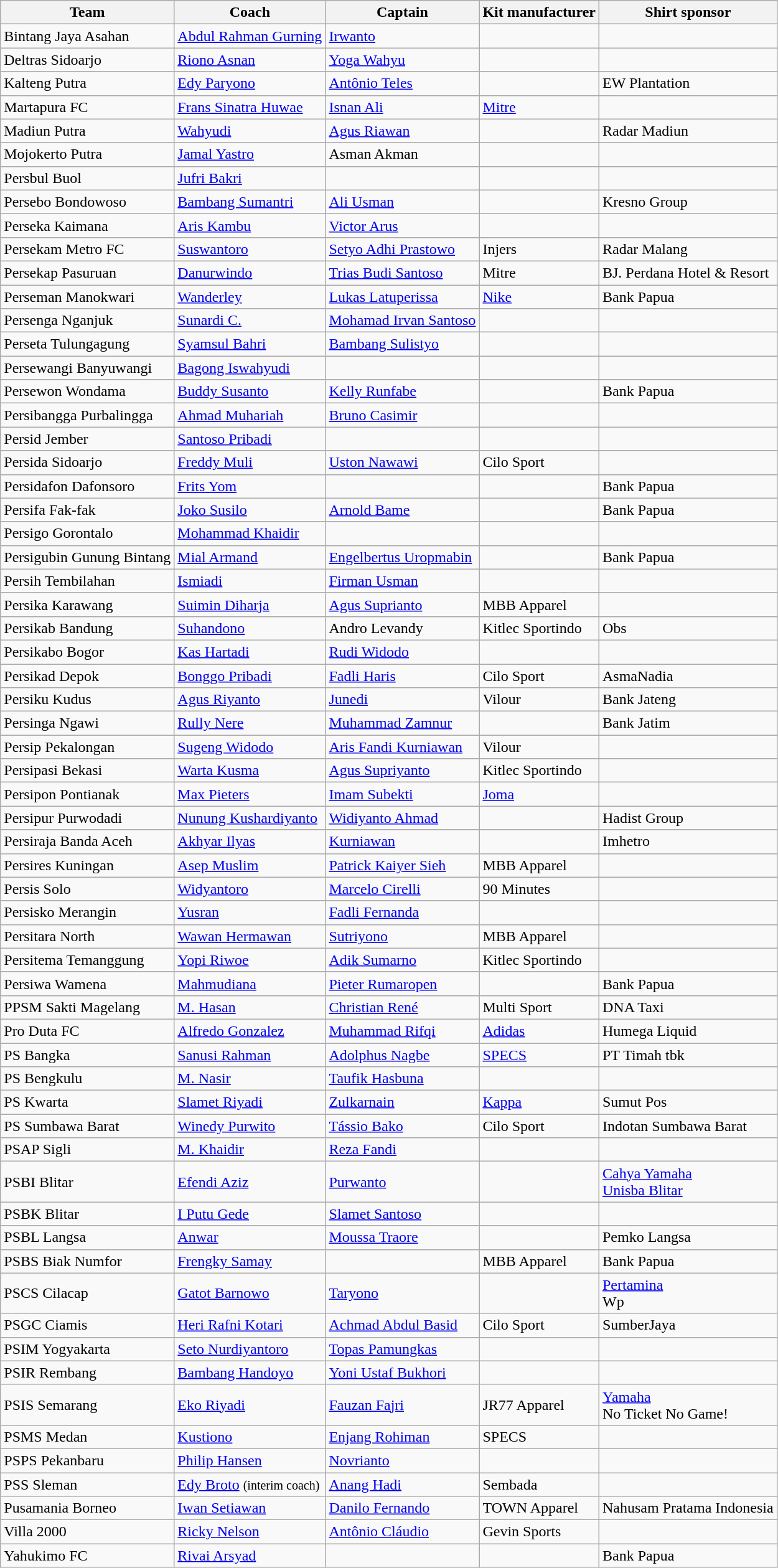<table class="wikitable sortable" style="text-align: left;">
<tr>
<th>Team</th>
<th>Coach</th>
<th>Captain</th>
<th>Kit manufacturer</th>
<th>Shirt sponsor</th>
</tr>
<tr>
<td>Bintang Jaya Asahan</td>
<td> <a href='#'>Abdul Rahman Gurning</a></td>
<td> <a href='#'>Irwanto</a></td>
<td></td>
<td></td>
</tr>
<tr>
<td>Deltras Sidoarjo</td>
<td> <a href='#'>Riono Asnan</a></td>
<td> <a href='#'>Yoga Wahyu</a></td>
<td></td>
<td></td>
</tr>
<tr>
<td>Kalteng Putra</td>
<td> <a href='#'>Edy Paryono</a></td>
<td> <a href='#'>Antônio Teles</a></td>
<td></td>
<td>EW Plantation</td>
</tr>
<tr>
<td>Martapura FC</td>
<td> <a href='#'>Frans Sinatra Huwae</a></td>
<td> <a href='#'>Isnan Ali</a></td>
<td><a href='#'>Mitre</a></td>
<td></td>
</tr>
<tr>
<td>Madiun Putra</td>
<td> <a href='#'>Wahyudi</a></td>
<td> <a href='#'>Agus Riawan</a></td>
<td></td>
<td>Radar Madiun</td>
</tr>
<tr>
<td>Mojokerto Putra</td>
<td> <a href='#'>Jamal Yastro</a></td>
<td> Asman Akman</td>
<td></td>
<td></td>
</tr>
<tr>
<td>Persbul Buol</td>
<td> <a href='#'>Jufri Bakri</a></td>
<td></td>
<td></td>
<td></td>
</tr>
<tr>
<td>Persebo Bondowoso</td>
<td> <a href='#'>Bambang Sumantri</a></td>
<td> <a href='#'>Ali Usman</a></td>
<td></td>
<td>Kresno Group</td>
</tr>
<tr>
<td>Perseka Kaimana</td>
<td> <a href='#'>Aris Kambu</a></td>
<td> <a href='#'>Victor Arus</a></td>
<td></td>
<td></td>
</tr>
<tr>
<td>Persekam Metro FC</td>
<td> <a href='#'>Suswantoro</a></td>
<td> <a href='#'>Setyo Adhi Prastowo</a></td>
<td>Injers</td>
<td>Radar Malang</td>
</tr>
<tr>
<td>Persekap Pasuruan</td>
<td> <a href='#'>Danurwindo</a></td>
<td> <a href='#'>Trias Budi Santoso</a></td>
<td>Mitre</td>
<td>BJ. Perdana Hotel & Resort</td>
</tr>
<tr>
<td>Perseman Manokwari</td>
<td> <a href='#'>Wanderley</a></td>
<td> <a href='#'>Lukas Latuperissa</a></td>
<td><a href='#'>Nike</a></td>
<td>Bank Papua</td>
</tr>
<tr>
<td>Persenga Nganjuk</td>
<td> <a href='#'>Sunardi C.</a></td>
<td> <a href='#'>Mohamad Irvan Santoso</a></td>
<td></td>
<td></td>
</tr>
<tr>
<td>Perseta Tulungagung</td>
<td> <a href='#'>Syamsul Bahri</a></td>
<td> <a href='#'>Bambang Sulistyo</a></td>
<td></td>
<td></td>
</tr>
<tr>
<td>Persewangi Banyuwangi</td>
<td> <a href='#'>Bagong Iswahyudi</a></td>
<td></td>
<td></td>
<td></td>
</tr>
<tr>
<td>Persewon Wondama</td>
<td> <a href='#'>Buddy Susanto</a></td>
<td> <a href='#'>Kelly Runfabe</a></td>
<td></td>
<td>Bank Papua</td>
</tr>
<tr>
<td>Persibangga Purbalingga</td>
<td> <a href='#'>Ahmad Muhariah</a></td>
<td> <a href='#'>Bruno Casimir</a></td>
<td></td>
<td></td>
</tr>
<tr>
<td>Persid Jember</td>
<td> <a href='#'>Santoso Pribadi</a></td>
<td></td>
<td></td>
<td></td>
</tr>
<tr>
<td>Persida Sidoarjo</td>
<td> <a href='#'>Freddy Muli</a></td>
<td> <a href='#'>Uston Nawawi</a></td>
<td>Cilo Sport</td>
<td></td>
</tr>
<tr>
<td>Persidafon Dafonsoro</td>
<td> <a href='#'>Frits Yom</a></td>
<td></td>
<td></td>
<td>Bank Papua</td>
</tr>
<tr>
<td>Persifa Fak-fak</td>
<td> <a href='#'>Joko Susilo</a></td>
<td> <a href='#'>Arnold Bame</a></td>
<td></td>
<td>Bank Papua</td>
</tr>
<tr>
<td>Persigo Gorontalo</td>
<td> <a href='#'>Mohammad Khaidir</a></td>
<td></td>
<td></td>
<td></td>
</tr>
<tr>
<td>Persigubin Gunung Bintang</td>
<td> <a href='#'>Mial Armand</a></td>
<td> <a href='#'>Engelbertus Uropmabin</a></td>
<td></td>
<td>Bank Papua</td>
</tr>
<tr>
<td>Persih Tembilahan</td>
<td> <a href='#'>Ismiadi</a></td>
<td> <a href='#'>Firman Usman</a></td>
<td></td>
<td></td>
</tr>
<tr>
<td>Persika Karawang</td>
<td> <a href='#'>Suimin Diharja</a></td>
<td> <a href='#'>Agus Suprianto</a></td>
<td>MBB Apparel</td>
<td></td>
</tr>
<tr>
<td>Persikab Bandung</td>
<td> <a href='#'>Suhandono</a></td>
<td> Andro Levandy</td>
<td>Kitlec Sportindo</td>
<td>Obs</td>
</tr>
<tr>
<td>Persikabo Bogor</td>
<td> <a href='#'>Kas Hartadi</a></td>
<td> <a href='#'>Rudi Widodo</a></td>
<td></td>
<td></td>
</tr>
<tr>
<td>Persikad Depok</td>
<td> <a href='#'>Bonggo Pribadi</a></td>
<td> <a href='#'>Fadli Haris</a></td>
<td>Cilo Sport</td>
<td>AsmaNadia</td>
</tr>
<tr>
<td>Persiku Kudus</td>
<td> <a href='#'>Agus Riyanto</a></td>
<td> <a href='#'>Junedi</a></td>
<td>Vilour</td>
<td>Bank Jateng</td>
</tr>
<tr>
<td>Persinga Ngawi</td>
<td> <a href='#'>Rully Nere</a></td>
<td> <a href='#'>Muhammad Zamnur</a></td>
<td></td>
<td>Bank Jatim</td>
</tr>
<tr>
<td>Persip Pekalongan</td>
<td> <a href='#'>Sugeng Widodo</a></td>
<td> <a href='#'>Aris Fandi Kurniawan</a></td>
<td>Vilour</td>
<td></td>
</tr>
<tr>
<td>Persipasi Bekasi</td>
<td> <a href='#'>Warta Kusma</a></td>
<td> <a href='#'>Agus Supriyanto</a></td>
<td>Kitlec Sportindo</td>
<td></td>
</tr>
<tr>
<td>Persipon Pontianak</td>
<td> <a href='#'>Max Pieters</a></td>
<td> <a href='#'>Imam Subekti</a></td>
<td><a href='#'>Joma</a></td>
<td></td>
</tr>
<tr>
<td>Persipur Purwodadi</td>
<td> <a href='#'>Nunung Kushardiyanto</a></td>
<td> <a href='#'>Widiyanto Ahmad</a></td>
<td></td>
<td>Hadist Group</td>
</tr>
<tr>
<td>Persiraja Banda Aceh</td>
<td> <a href='#'>Akhyar Ilyas</a></td>
<td> <a href='#'>Kurniawan</a></td>
<td></td>
<td>Imhetro</td>
</tr>
<tr>
<td>Persires Kuningan</td>
<td> <a href='#'>Asep Muslim</a></td>
<td> <a href='#'>Patrick Kaiyer Sieh</a></td>
<td>MBB Apparel</td>
<td></td>
</tr>
<tr>
<td>Persis Solo</td>
<td> <a href='#'>Widyantoro</a></td>
<td> <a href='#'>Marcelo Cirelli</a></td>
<td>90 Minutes</td>
<td></td>
</tr>
<tr>
<td>Persisko Merangin</td>
<td> <a href='#'>Yusran</a></td>
<td> <a href='#'>Fadli Fernanda</a></td>
<td></td>
<td></td>
</tr>
<tr>
<td>Persitara North</td>
<td> <a href='#'>Wawan Hermawan</a></td>
<td> <a href='#'>Sutriyono</a></td>
<td>MBB Apparel</td>
<td></td>
</tr>
<tr>
<td>Persitema Temanggung</td>
<td> <a href='#'>Yopi Riwoe</a></td>
<td> <a href='#'>Adik Sumarno</a></td>
<td>Kitlec Sportindo</td>
<td></td>
</tr>
<tr>
<td>Persiwa Wamena</td>
<td> <a href='#'>Mahmudiana</a></td>
<td> <a href='#'>Pieter Rumaropen</a></td>
<td></td>
<td>Bank Papua</td>
</tr>
<tr>
<td>PPSM Sakti Magelang</td>
<td> <a href='#'>M. Hasan</a></td>
<td> <a href='#'>Christian René</a></td>
<td>Multi Sport</td>
<td>DNA Taxi</td>
</tr>
<tr>
<td>Pro Duta FC</td>
<td> <a href='#'>Alfredo Gonzalez</a></td>
<td> <a href='#'>Muhammad Rifqi</a></td>
<td><a href='#'>Adidas</a></td>
<td>Humega Liquid</td>
</tr>
<tr>
<td>PS Bangka</td>
<td> <a href='#'>Sanusi Rahman</a></td>
<td> <a href='#'>Adolphus Nagbe</a></td>
<td><a href='#'>SPECS</a></td>
<td>PT Timah tbk</td>
</tr>
<tr>
<td>PS Bengkulu</td>
<td> <a href='#'>M. Nasir</a></td>
<td> <a href='#'>Taufik Hasbuna</a></td>
<td></td>
<td></td>
</tr>
<tr>
<td>PS Kwarta</td>
<td> <a href='#'>Slamet Riyadi</a></td>
<td> <a href='#'>Zulkarnain</a></td>
<td><a href='#'>Kappa</a></td>
<td>Sumut Pos</td>
</tr>
<tr>
<td>PS Sumbawa Barat</td>
<td> <a href='#'>Winedy Purwito</a></td>
<td> <a href='#'>Tássio Bako</a></td>
<td>Cilo Sport</td>
<td>Indotan Sumbawa Barat</td>
</tr>
<tr>
<td>PSAP Sigli</td>
<td> <a href='#'>M. Khaidir</a></td>
<td> <a href='#'>Reza Fandi</a></td>
<td></td>
<td></td>
</tr>
<tr>
<td>PSBI Blitar</td>
<td> <a href='#'>Efendi Aziz</a></td>
<td> <a href='#'>Purwanto</a></td>
<td></td>
<td><a href='#'>Cahya Yamaha</a><br><a href='#'>Unisba Blitar</a></td>
</tr>
<tr>
<td>PSBK Blitar</td>
<td> <a href='#'>I Putu Gede</a></td>
<td> <a href='#'>Slamet Santoso</a></td>
<td></td>
<td></td>
</tr>
<tr>
<td>PSBL Langsa</td>
<td> <a href='#'>Anwar</a></td>
<td> <a href='#'>Moussa Traore</a></td>
<td></td>
<td>Pemko Langsa</td>
</tr>
<tr>
<td>PSBS Biak Numfor</td>
<td> <a href='#'>Frengky Samay</a></td>
<td></td>
<td>MBB Apparel</td>
<td>Bank Papua</td>
</tr>
<tr>
<td>PSCS Cilacap</td>
<td> <a href='#'>Gatot Barnowo</a></td>
<td> <a href='#'>Taryono</a></td>
<td></td>
<td><a href='#'>Pertamina</a><br>Wp</td>
</tr>
<tr>
<td>PSGC Ciamis</td>
<td> <a href='#'>Heri Rafni Kotari</a></td>
<td> <a href='#'>Achmad Abdul Basid</a></td>
<td>Cilo Sport</td>
<td>SumberJaya</td>
</tr>
<tr>
<td>PSIM Yogyakarta</td>
<td> <a href='#'>Seto Nurdiyantoro</a></td>
<td> <a href='#'>Topas Pamungkas</a></td>
<td></td>
<td></td>
</tr>
<tr>
<td>PSIR Rembang</td>
<td> <a href='#'>Bambang Handoyo</a></td>
<td> <a href='#'>Yoni Ustaf Bukhori</a></td>
<td></td>
<td></td>
</tr>
<tr>
<td>PSIS Semarang</td>
<td> <a href='#'>Eko Riyadi</a></td>
<td> <a href='#'>Fauzan Fajri</a></td>
<td>JR77 Apparel</td>
<td><a href='#'>Yamaha</a><br>No Ticket No Game!</td>
</tr>
<tr>
<td>PSMS Medan</td>
<td> <a href='#'>Kustiono</a></td>
<td> <a href='#'>Enjang Rohiman</a></td>
<td>SPECS</td>
<td></td>
</tr>
<tr>
<td>PSPS Pekanbaru</td>
<td> <a href='#'>Philip Hansen</a></td>
<td> <a href='#'>Novrianto</a></td>
<td></td>
<td></td>
</tr>
<tr>
<td>PSS Sleman</td>
<td> <a href='#'>Edy Broto</a> <small>(interim coach)</small></td>
<td> <a href='#'>Anang Hadi</a></td>
<td>Sembada</td>
<td></td>
</tr>
<tr>
<td>Pusamania Borneo</td>
<td> <a href='#'>Iwan Setiawan</a></td>
<td> <a href='#'>Danilo Fernando</a></td>
<td>TOWN Apparel</td>
<td>Nahusam Pratama Indonesia</td>
</tr>
<tr>
<td>Villa 2000</td>
<td> <a href='#'>Ricky Nelson</a></td>
<td> <a href='#'>Antônio Cláudio</a></td>
<td>Gevin Sports</td>
<td></td>
</tr>
<tr>
<td>Yahukimo FC</td>
<td> <a href='#'>Rivai Arsyad</a></td>
<td></td>
<td></td>
<td>Bank Papua</td>
</tr>
</table>
